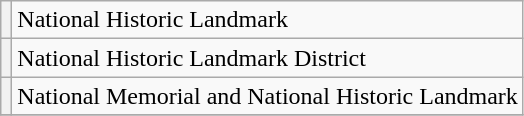<table class="wikitable">
<tr>
<th></th>
<td>National Historic Landmark</td>
</tr>
<tr>
<th><sup></sup></th>
<td>National Historic Landmark District</td>
</tr>
<tr>
<th><sup></sup></th>
<td>National Memorial and National Historic Landmark</td>
</tr>
<tr>
</tr>
</table>
